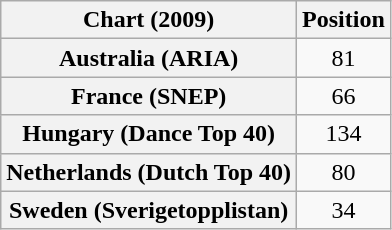<table class="wikitable sortable plainrowheaders">
<tr>
<th>Chart (2009)</th>
<th>Position</th>
</tr>
<tr>
<th scope="row">Australia (ARIA)</th>
<td align="center">81</td>
</tr>
<tr>
<th scope="row">France (SNEP)</th>
<td align="center">66</td>
</tr>
<tr>
<th scope="row">Hungary (Dance Top 40)</th>
<td align="center">134</td>
</tr>
<tr>
<th scope="row">Netherlands (Dutch Top 40)</th>
<td align="center">80</td>
</tr>
<tr>
<th scope="row">Sweden (Sverigetopplistan)</th>
<td align="center">34</td>
</tr>
</table>
